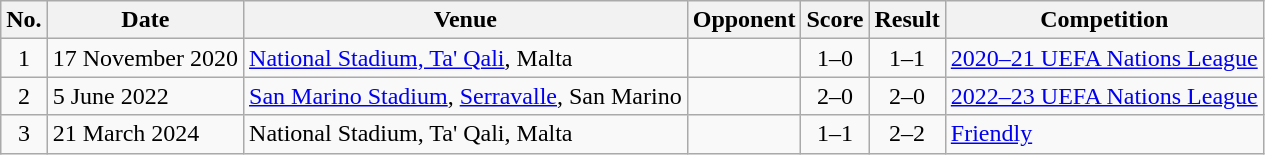<table class="wikitable sortable">
<tr>
<th scope="col">No.</th>
<th scope="col">Date</th>
<th scope="col">Venue</th>
<th scope="col">Opponent</th>
<th scope="col">Score</th>
<th scope="col">Result</th>
<th scope="col">Competition</th>
</tr>
<tr>
<td style="text-align:center">1</td>
<td>17 November 2020</td>
<td><a href='#'>National Stadium, Ta' Qali</a>, Malta</td>
<td></td>
<td style="text-align:center">1–0</td>
<td style="text-align:center">1–1</td>
<td><a href='#'>2020–21 UEFA Nations League</a></td>
</tr>
<tr>
<td style="text-align:center">2</td>
<td>5 June 2022</td>
<td><a href='#'>San Marino Stadium</a>, <a href='#'>Serravalle</a>, San Marino</td>
<td></td>
<td style="text-align:center">2–0</td>
<td style="text-align:center">2–0</td>
<td><a href='#'>2022–23 UEFA Nations League</a></td>
</tr>
<tr>
<td style="text-align:center">3</td>
<td>21 March 2024</td>
<td>National Stadium, Ta' Qali, Malta</td>
<td></td>
<td style="text-align:center">1–1</td>
<td style="text-align:center">2–2</td>
<td><a href='#'>Friendly</a></td>
</tr>
</table>
